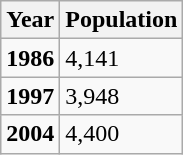<table class="wikitable">
<tr>
<th>Year</th>
<th>Population</th>
</tr>
<tr>
<td><strong>1986</strong></td>
<td>4,141</td>
</tr>
<tr>
<td><strong>1997</strong></td>
<td>3,948</td>
</tr>
<tr>
<td><strong>2004</strong></td>
<td>4,400</td>
</tr>
</table>
